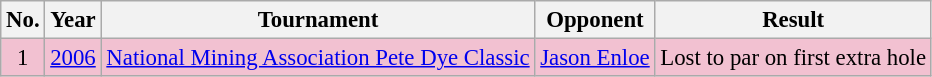<table class="wikitable" style="font-size:95%;">
<tr>
<th>No.</th>
<th>Year</th>
<th>Tournament</th>
<th>Opponent</th>
<th>Result</th>
</tr>
<tr style="background:#F2C1D1;">
<td align=center>1</td>
<td><a href='#'>2006</a></td>
<td><a href='#'>National Mining Association Pete Dye Classic</a></td>
<td> <a href='#'>Jason Enloe</a></td>
<td>Lost to par on first extra hole</td>
</tr>
</table>
